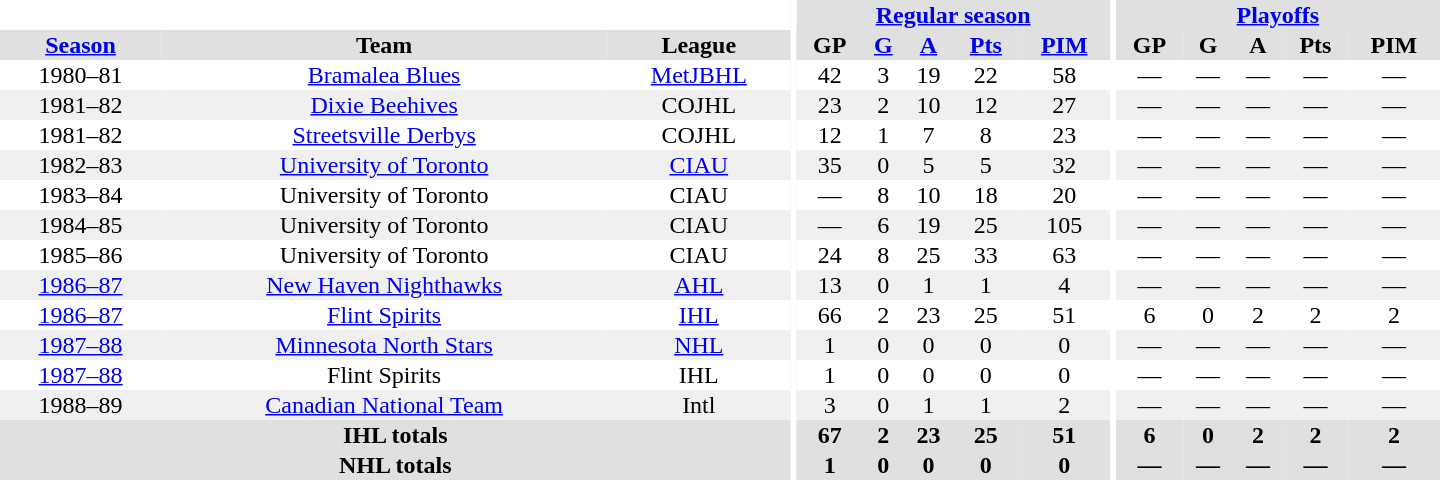<table border="0" cellpadding="1" cellspacing="0" style="text-align:center; width:60em">
<tr bgcolor="#e0e0e0">
<th colspan="3" bgcolor="#ffffff"></th>
<th rowspan="100" bgcolor="#ffffff"></th>
<th colspan="5"><a href='#'>Regular season</a></th>
<th rowspan="100" bgcolor="#ffffff"></th>
<th colspan="5"><a href='#'>Playoffs</a></th>
</tr>
<tr bgcolor="#e0e0e0">
<th><a href='#'>Season</a></th>
<th>Team</th>
<th>League</th>
<th>GP</th>
<th><a href='#'>G</a></th>
<th><a href='#'>A</a></th>
<th><a href='#'>Pts</a></th>
<th><a href='#'>PIM</a></th>
<th>GP</th>
<th>G</th>
<th>A</th>
<th>Pts</th>
<th>PIM</th>
</tr>
<tr>
<td>1980–81</td>
<td><a href='#'>Bramalea Blues</a></td>
<td><a href='#'>MetJBHL</a></td>
<td>42</td>
<td>3</td>
<td>19</td>
<td>22</td>
<td>58</td>
<td>—</td>
<td>—</td>
<td>—</td>
<td>—</td>
<td>—</td>
</tr>
<tr bgcolor="#f0f0f0">
<td>1981–82</td>
<td><a href='#'>Dixie Beehives</a></td>
<td>COJHL</td>
<td>23</td>
<td>2</td>
<td>10</td>
<td>12</td>
<td>27</td>
<td>—</td>
<td>—</td>
<td>—</td>
<td>—</td>
<td>—</td>
</tr>
<tr>
<td>1981–82</td>
<td><a href='#'>Streetsville Derbys</a></td>
<td>COJHL</td>
<td>12</td>
<td>1</td>
<td>7</td>
<td>8</td>
<td>23</td>
<td>—</td>
<td>—</td>
<td>—</td>
<td>—</td>
<td>—</td>
</tr>
<tr bgcolor="#f0f0f0">
<td>1982–83</td>
<td><a href='#'>University of Toronto</a></td>
<td><a href='#'>CIAU</a></td>
<td>35</td>
<td>0</td>
<td>5</td>
<td>5</td>
<td>32</td>
<td>—</td>
<td>—</td>
<td>—</td>
<td>—</td>
<td>—</td>
</tr>
<tr>
<td>1983–84</td>
<td>University of Toronto</td>
<td>CIAU</td>
<td>—</td>
<td>8</td>
<td>10</td>
<td>18</td>
<td>20</td>
<td>—</td>
<td>—</td>
<td>—</td>
<td>—</td>
<td>—</td>
</tr>
<tr bgcolor="#f0f0f0">
<td>1984–85</td>
<td>University of Toronto</td>
<td>CIAU</td>
<td>—</td>
<td>6</td>
<td>19</td>
<td>25</td>
<td>105</td>
<td>—</td>
<td>—</td>
<td>—</td>
<td>—</td>
<td>—</td>
</tr>
<tr>
<td>1985–86</td>
<td>University of Toronto</td>
<td>CIAU</td>
<td>24</td>
<td>8</td>
<td>25</td>
<td>33</td>
<td>63</td>
<td>—</td>
<td>—</td>
<td>—</td>
<td>—</td>
<td>—</td>
</tr>
<tr bgcolor="#f0f0f0">
<td><a href='#'>1986–87</a></td>
<td><a href='#'>New Haven Nighthawks</a></td>
<td><a href='#'>AHL</a></td>
<td>13</td>
<td>0</td>
<td>1</td>
<td>1</td>
<td>4</td>
<td>—</td>
<td>—</td>
<td>—</td>
<td>—</td>
<td>—</td>
</tr>
<tr>
<td><a href='#'>1986–87</a></td>
<td><a href='#'>Flint Spirits</a></td>
<td><a href='#'>IHL</a></td>
<td>66</td>
<td>2</td>
<td>23</td>
<td>25</td>
<td>51</td>
<td>6</td>
<td>0</td>
<td>2</td>
<td>2</td>
<td>2</td>
</tr>
<tr bgcolor="#f0f0f0">
<td><a href='#'>1987–88</a></td>
<td><a href='#'>Minnesota North Stars</a></td>
<td><a href='#'>NHL</a></td>
<td>1</td>
<td>0</td>
<td>0</td>
<td>0</td>
<td>0</td>
<td>—</td>
<td>—</td>
<td>—</td>
<td>—</td>
<td>—</td>
</tr>
<tr>
<td><a href='#'>1987–88</a></td>
<td>Flint Spirits</td>
<td>IHL</td>
<td>1</td>
<td>0</td>
<td>0</td>
<td>0</td>
<td>0</td>
<td>—</td>
<td>—</td>
<td>—</td>
<td>—</td>
<td>—</td>
</tr>
<tr bgcolor="#f0f0f0">
<td>1988–89</td>
<td><a href='#'>Canadian National Team</a></td>
<td>Intl</td>
<td>3</td>
<td>0</td>
<td>1</td>
<td>1</td>
<td>2</td>
<td>—</td>
<td>—</td>
<td>—</td>
<td>—</td>
<td>—</td>
</tr>
<tr bgcolor="#e0e0e0">
<th colspan="3">IHL totals</th>
<th>67</th>
<th>2</th>
<th>23</th>
<th>25</th>
<th>51</th>
<th>6</th>
<th>0</th>
<th>2</th>
<th>2</th>
<th>2</th>
</tr>
<tr bgcolor="#e0e0e0">
<th colspan="3">NHL totals</th>
<th>1</th>
<th>0</th>
<th>0</th>
<th>0</th>
<th>0</th>
<th>—</th>
<th>—</th>
<th>—</th>
<th>—</th>
<th>—</th>
</tr>
</table>
